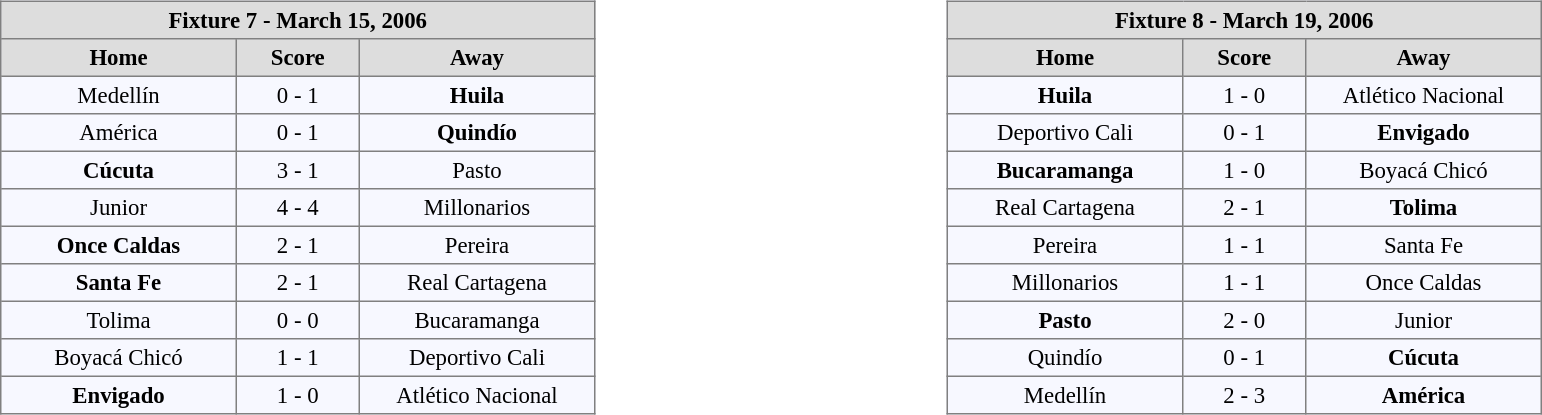<table width=100%>
<tr>
<td valign=top width=50% align=left><br><table align=center bgcolor="#f7f8ff" cellpadding="3" cellspacing="0" border="1" style="font-size: 95%; border: gray solid 1px; border-collapse: collapse;">
<tr align=center bgcolor=#DDDDDD style="color:black;">
<th colspan=3 align=center>Fixture 7 - March 15, 2006</th>
</tr>
<tr align=center bgcolor=#DDDDDD style="color:black;">
<th width="150">Home</th>
<th width="75">Score</th>
<th width="150">Away</th>
</tr>
<tr align=center>
<td>Medellín</td>
<td>0 - 1</td>
<td><strong>Huila</strong></td>
</tr>
<tr align=center>
<td>América</td>
<td>0 - 1</td>
<td><strong>Quindío</strong></td>
</tr>
<tr align=center>
<td><strong>Cúcuta</strong></td>
<td>3 - 1</td>
<td>Pasto</td>
</tr>
<tr align=center>
<td>Junior</td>
<td>4 - 4</td>
<td>Millonarios</td>
</tr>
<tr align=center>
<td><strong>Once Caldas</strong></td>
<td>2 - 1</td>
<td>Pereira</td>
</tr>
<tr align=center>
<td><strong>Santa Fe</strong></td>
<td>2 - 1</td>
<td>Real Cartagena</td>
</tr>
<tr align=center>
<td>Tolima</td>
<td>0 - 0</td>
<td>Bucaramanga</td>
</tr>
<tr align=center>
<td>Boyacá Chicó</td>
<td>1 - 1</td>
<td>Deportivo Cali</td>
</tr>
<tr align=center>
<td><strong>Envigado</strong></td>
<td>1 - 0</td>
<td>Atlético Nacional</td>
</tr>
</table>
</td>
<td valign=top width=50% align=left><br><table align=center bgcolor="#f7f8ff" cellpadding="3" cellspacing="0" border="1" style="font-size: 95%; border: gray solid 1px; border-collapse: collapse;">
<tr align=center bgcolor=#DDDDDD style="color:black;">
<th colspan=3 align=center>Fixture 8 - March 19, 2006</th>
</tr>
<tr align=center bgcolor=#DDDDDD style="color:black;">
<th width="150">Home</th>
<th width="75">Score</th>
<th width="150">Away</th>
</tr>
<tr align=center>
<td><strong>Huila</strong></td>
<td>1 - 0</td>
<td>Atlético Nacional</td>
</tr>
<tr align=center>
<td>Deportivo Cali</td>
<td>0 - 1</td>
<td><strong>Envigado</strong></td>
</tr>
<tr align=center>
<td><strong>Bucaramanga</strong></td>
<td>1 - 0</td>
<td>Boyacá Chicó</td>
</tr>
<tr align=center>
<td>Real Cartagena</td>
<td>2 - 1</td>
<td><strong>Tolima</strong></td>
</tr>
<tr align=center>
<td>Pereira</td>
<td>1 - 1</td>
<td>Santa Fe</td>
</tr>
<tr align=center>
<td>Millonarios</td>
<td>1 - 1</td>
<td>Once Caldas</td>
</tr>
<tr align=center>
<td><strong>Pasto</strong></td>
<td>2 - 0</td>
<td>Junior</td>
</tr>
<tr align=center>
<td>Quindío</td>
<td>0 - 1</td>
<td><strong>Cúcuta</strong></td>
</tr>
<tr align=center>
<td>Medellín</td>
<td>2 - 3</td>
<td><strong>América</strong></td>
</tr>
</table>
</td>
</tr>
</table>
